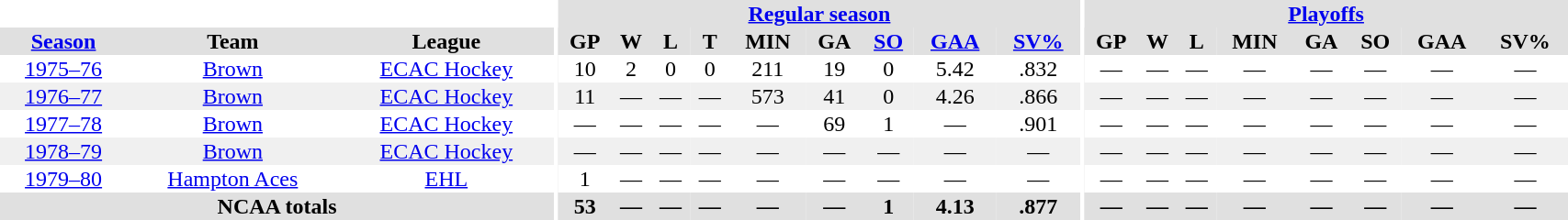<table border="0" cellpadding="1" cellspacing="0" style="text-align:center; width:90%">
<tr bgcolor="#e0e0e0">
<th colspan="3" bgcolor="#ffffff"></th>
<th rowspan="99" bgcolor="#ffffff"></th>
<th colspan="9"><a href='#'>Regular season</a></th>
<th rowspan="99" bgcolor="#ffffff"></th>
<th colspan="8"><a href='#'>Playoffs</a></th>
</tr>
<tr bgcolor="#e0e0e0">
<th><a href='#'>Season</a></th>
<th>Team</th>
<th>League</th>
<th>GP</th>
<th>W</th>
<th>L</th>
<th>T</th>
<th>MIN</th>
<th>GA</th>
<th><a href='#'>SO</a></th>
<th><a href='#'>GAA</a></th>
<th><a href='#'>SV%</a></th>
<th>GP</th>
<th>W</th>
<th>L</th>
<th>MIN</th>
<th>GA</th>
<th>SO</th>
<th>GAA</th>
<th>SV%</th>
</tr>
<tr>
<td><a href='#'>1975–76</a></td>
<td><a href='#'>Brown</a></td>
<td><a href='#'>ECAC Hockey</a></td>
<td>10</td>
<td>2</td>
<td>0</td>
<td>0</td>
<td>211</td>
<td>19</td>
<td>0</td>
<td>5.42</td>
<td>.832</td>
<td>—</td>
<td>—</td>
<td>—</td>
<td>—</td>
<td>—</td>
<td>—</td>
<td>—</td>
<td>—</td>
</tr>
<tr bgcolor="f0f0f0">
<td><a href='#'>1976–77</a></td>
<td><a href='#'>Brown</a></td>
<td><a href='#'>ECAC Hockey</a></td>
<td>11</td>
<td>—</td>
<td>—</td>
<td>—</td>
<td>573</td>
<td>41</td>
<td>0</td>
<td>4.26</td>
<td>.866</td>
<td>—</td>
<td>—</td>
<td>—</td>
<td>—</td>
<td>—</td>
<td>—</td>
<td>—</td>
<td>—</td>
</tr>
<tr>
<td><a href='#'>1977–78</a></td>
<td><a href='#'>Brown</a></td>
<td><a href='#'>ECAC Hockey</a></td>
<td>—</td>
<td>—</td>
<td>—</td>
<td>—</td>
<td>—</td>
<td>69</td>
<td>1</td>
<td>—</td>
<td>.901</td>
<td>—</td>
<td>—</td>
<td>—</td>
<td>—</td>
<td>—</td>
<td>—</td>
<td>—</td>
<td>—</td>
</tr>
<tr bgcolor="f0f0f0">
<td><a href='#'>1978–79</a></td>
<td><a href='#'>Brown</a></td>
<td><a href='#'>ECAC Hockey</a></td>
<td>—</td>
<td>—</td>
<td>—</td>
<td>—</td>
<td>—</td>
<td>—</td>
<td>—</td>
<td>—</td>
<td>—</td>
<td>—</td>
<td>—</td>
<td>—</td>
<td>—</td>
<td>—</td>
<td>—</td>
<td>—</td>
<td>—</td>
</tr>
<tr>
<td><a href='#'>1979–80</a></td>
<td><a href='#'>Hampton Aces</a></td>
<td><a href='#'>EHL</a></td>
<td>1</td>
<td>—</td>
<td>—</td>
<td>—</td>
<td>—</td>
<td>—</td>
<td>—</td>
<td>—</td>
<td>—</td>
<td>—</td>
<td>—</td>
<td>—</td>
<td>—</td>
<td>—</td>
<td>—</td>
<td>—</td>
<td>—</td>
</tr>
<tr bgcolor="#e0e0e0">
<th colspan="3">NCAA totals</th>
<th>53</th>
<th>—</th>
<th>—</th>
<th>—</th>
<th>—</th>
<th>—</th>
<th>1</th>
<th>4.13</th>
<th>.877</th>
<th>—</th>
<th>—</th>
<th>—</th>
<th>—</th>
<th>—</th>
<th>—</th>
<th>—</th>
<th>—</th>
</tr>
</table>
